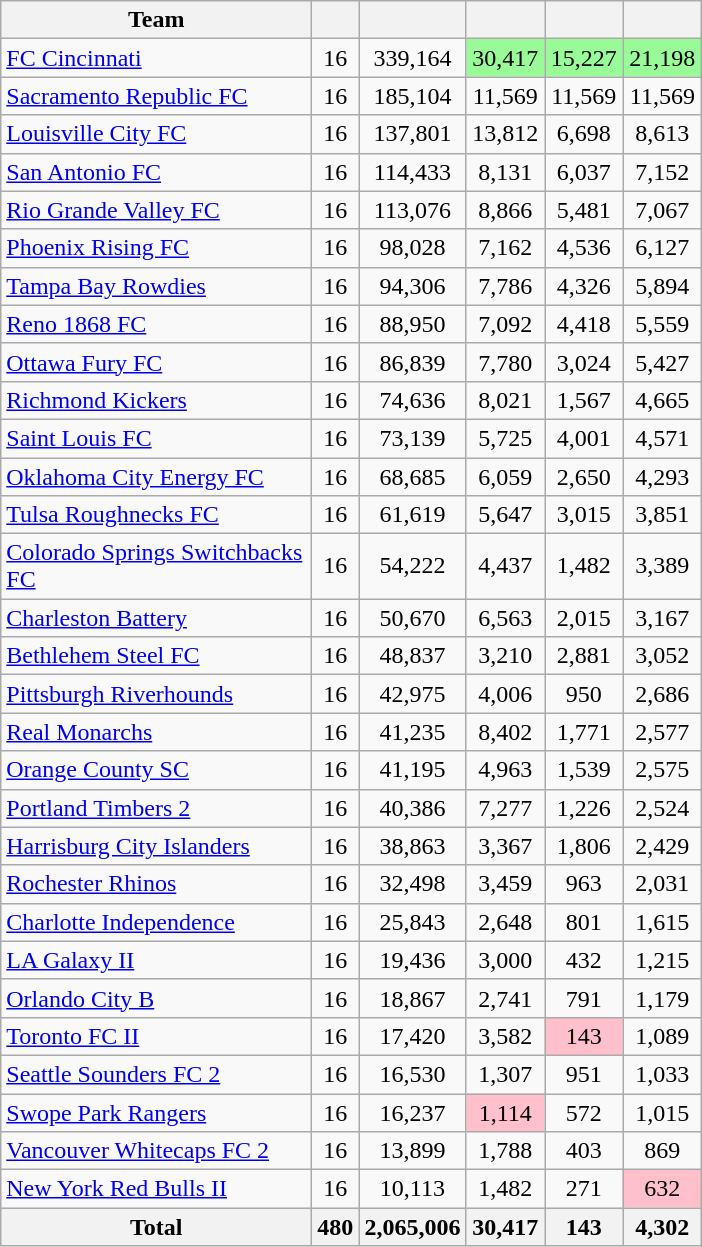<table class="wikitable sortable">
<tr>
<th width=200>Team</th>
<th></th>
<th width=45></th>
<th width=45></th>
<th width=45></th>
<th width=45></th>
</tr>
<tr align=center>
<td align=left><a href='#'>FC Cincinnati</a></td>
<td>16</td>
<td>339,164</td>
<td align=center bgcolor="#98FB98">30,417</td>
<td align=center bgcolor="#98FB98">15,227</td>
<td align=center bgcolor="#98FB98">21,198</td>
</tr>
<tr align=center>
<td align=left><a href='#'>Sacramento Republic FC</a></td>
<td>16</td>
<td>185,104</td>
<td>11,569</td>
<td>11,569</td>
<td>11,569</td>
</tr>
<tr align=center>
<td align=left><a href='#'>Louisville City FC</a></td>
<td>16</td>
<td>137,801</td>
<td>13,812</td>
<td>6,698</td>
<td>8,613</td>
</tr>
<tr align=center>
<td align=left><a href='#'>San Antonio FC</a></td>
<td>16</td>
<td>114,433</td>
<td>8,131</td>
<td>6,037</td>
<td>7,152</td>
</tr>
<tr align=center>
<td align=left><a href='#'>Rio Grande Valley FC</a></td>
<td>16</td>
<td>113,076</td>
<td>8,866</td>
<td>5,481</td>
<td>7,067</td>
</tr>
<tr align=center>
<td align=left><a href='#'>Phoenix Rising FC</a></td>
<td>16</td>
<td>98,028</td>
<td>7,162</td>
<td>4,536</td>
<td>6,127</td>
</tr>
<tr align=center>
<td align=left><a href='#'>Tampa Bay Rowdies</a></td>
<td>16</td>
<td>94,306</td>
<td>7,786</td>
<td>4,326</td>
<td>5,894</td>
</tr>
<tr align=center>
<td align=left><a href='#'>Reno 1868 FC</a></td>
<td>16</td>
<td>88,950</td>
<td>7,092</td>
<td>4,418</td>
<td>5,559</td>
</tr>
<tr align=center>
<td align=left><a href='#'>Ottawa Fury FC</a></td>
<td>16</td>
<td>86,839</td>
<td>7,780</td>
<td>3,024</td>
<td>5,427</td>
</tr>
<tr align=center>
<td align=left><a href='#'>Richmond Kickers</a></td>
<td>16</td>
<td>74,636</td>
<td>8,021</td>
<td>1,567</td>
<td>4,665</td>
</tr>
<tr align=center>
<td align=left><a href='#'>Saint Louis FC</a></td>
<td>16</td>
<td>73,139</td>
<td>5,725</td>
<td>4,001</td>
<td>4,571</td>
</tr>
<tr align=center>
<td align=left><a href='#'>Oklahoma City Energy FC</a></td>
<td>16</td>
<td>68,685</td>
<td>6,059</td>
<td>2,650</td>
<td>4,293</td>
</tr>
<tr align=center>
<td align=left><a href='#'>Tulsa Roughnecks FC</a></td>
<td>16</td>
<td>61,619</td>
<td>5,647</td>
<td>3,015</td>
<td>3,851</td>
</tr>
<tr align=center>
<td align=left><a href='#'>Colorado Springs Switchbacks FC</a></td>
<td>16</td>
<td>54,222</td>
<td>4,437</td>
<td>1,482</td>
<td>3,389</td>
</tr>
<tr align=center>
<td align=left><a href='#'>Charleston Battery</a></td>
<td>16</td>
<td>50,670</td>
<td>6,563</td>
<td>2,015</td>
<td>3,167</td>
</tr>
<tr align=center>
<td align=left><a href='#'>Bethlehem Steel FC</a></td>
<td>16</td>
<td>48,837</td>
<td>3,210</td>
<td>2,881</td>
<td>3,052</td>
</tr>
<tr align=center>
<td align=left><a href='#'>Pittsburgh Riverhounds</a></td>
<td>16</td>
<td>42,975</td>
<td>4,006</td>
<td>950</td>
<td>2,686</td>
</tr>
<tr align=center>
<td align=left><a href='#'>Real Monarchs</a></td>
<td>16</td>
<td>41,235</td>
<td>8,402</td>
<td>1,771</td>
<td>2,577</td>
</tr>
<tr align=center>
<td align=left><a href='#'>Orange County SC</a></td>
<td>16</td>
<td>41,195</td>
<td>4,963</td>
<td>1,539</td>
<td>2,575</td>
</tr>
<tr align=center>
<td align=left><a href='#'>Portland Timbers 2</a></td>
<td>16</td>
<td>40,386</td>
<td>7,277</td>
<td>1,226</td>
<td>2,524</td>
</tr>
<tr align=center>
<td align=left><a href='#'>Harrisburg City Islanders</a></td>
<td>16</td>
<td>38,863</td>
<td>3,367</td>
<td>1,806</td>
<td>2,429</td>
</tr>
<tr align=center>
<td align=left><a href='#'>Rochester Rhinos</a></td>
<td>16</td>
<td>32,498</td>
<td>3,459</td>
<td>963</td>
<td>2,031</td>
</tr>
<tr align=center>
<td align=left><a href='#'>Charlotte Independence</a></td>
<td>16</td>
<td>25,843</td>
<td>2,648</td>
<td>801</td>
<td>1,615</td>
</tr>
<tr align=center>
<td align=left><a href='#'>LA Galaxy II</a></td>
<td>16</td>
<td>19,436</td>
<td>3,000</td>
<td>432</td>
<td>1,215</td>
</tr>
<tr align=center>
<td align=left><a href='#'>Orlando City B</a></td>
<td>16</td>
<td>18,867</td>
<td>2,741</td>
<td>791</td>
<td>1,179</td>
</tr>
<tr align=center>
<td align=left><a href='#'>Toronto FC II</a></td>
<td>16</td>
<td>17,420</td>
<td>3,582</td>
<td bgcolor="#FFC0CB">143</td>
<td>1,089</td>
</tr>
<tr align=center>
<td align=left><a href='#'>Seattle Sounders FC 2</a></td>
<td>16</td>
<td>16,530</td>
<td>1,307</td>
<td>951</td>
<td>1,033</td>
</tr>
<tr align=center>
<td align=left><a href='#'>Swope Park Rangers</a></td>
<td>16</td>
<td>16,237</td>
<td bgcolor="#FFC0CB">1,114</td>
<td>572</td>
<td>1,015</td>
</tr>
<tr align=center>
<td align=left><a href='#'>Vancouver Whitecaps FC 2</a></td>
<td>16</td>
<td>13,899</td>
<td>1,788</td>
<td>403</td>
<td>869</td>
</tr>
<tr align=center>
<td align=left><a href='#'>New York Red Bulls II</a></td>
<td>16</td>
<td>10,113</td>
<td>1,482</td>
<td>271</td>
<td bgcolor="#FFC0CB">632</td>
</tr>
<tr align=center>
<th align=left>Total</th>
<th>480</th>
<th>2,065,006</th>
<th>30,417</th>
<th>143</th>
<th>4,302</th>
</tr>
</table>
